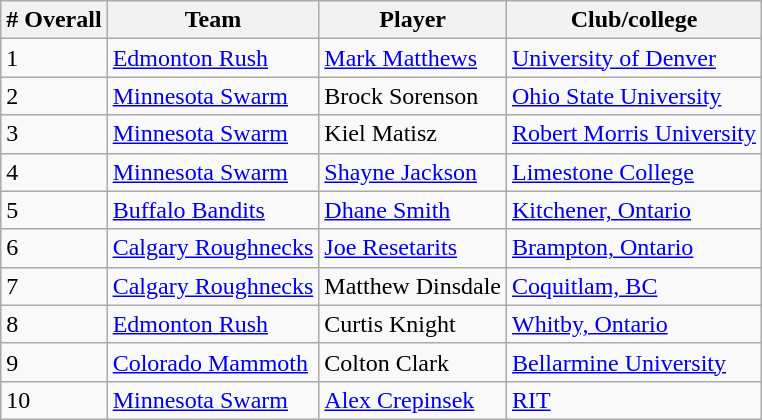<table class="wikitable">
<tr>
<th># Overall</th>
<th>Team</th>
<th>Player</th>
<th>Club/college</th>
</tr>
<tr>
<td>1</td>
<td><a href='#'>Edmonton Rush</a></td>
<td><a href='#'>Mark Matthews</a></td>
<td><a href='#'>University of Denver</a></td>
</tr>
<tr>
<td>2</td>
<td><a href='#'>Minnesota Swarm</a></td>
<td>Brock Sorenson</td>
<td><a href='#'>Ohio State University</a></td>
</tr>
<tr>
<td>3</td>
<td><a href='#'>Minnesota Swarm</a></td>
<td>Kiel Matisz</td>
<td><a href='#'>Robert Morris University</a></td>
</tr>
<tr>
<td>4</td>
<td><a href='#'>Minnesota Swarm</a></td>
<td><a href='#'>Shayne Jackson</a></td>
<td><a href='#'>Limestone College</a></td>
</tr>
<tr>
<td>5</td>
<td><a href='#'>Buffalo Bandits</a></td>
<td><a href='#'>Dhane Smith</a></td>
<td><a href='#'>Kitchener, Ontario</a></td>
</tr>
<tr>
<td>6</td>
<td><a href='#'>Calgary Roughnecks</a></td>
<td><a href='#'>Joe Resetarits</a></td>
<td><a href='#'>Brampton, Ontario</a></td>
</tr>
<tr>
<td>7</td>
<td><a href='#'>Calgary Roughnecks</a></td>
<td>Matthew Dinsdale</td>
<td><a href='#'>Coquitlam, BC</a></td>
</tr>
<tr>
<td>8</td>
<td><a href='#'>Edmonton Rush</a></td>
<td>Curtis Knight</td>
<td><a href='#'>Whitby, Ontario</a></td>
</tr>
<tr>
<td>9</td>
<td><a href='#'>Colorado Mammoth</a></td>
<td>Colton Clark</td>
<td><a href='#'>Bellarmine University</a></td>
</tr>
<tr>
<td>10</td>
<td><a href='#'>Minnesota Swarm</a></td>
<td><a href='#'>Alex Crepinsek</a></td>
<td><a href='#'>RIT</a></td>
</tr>
</table>
